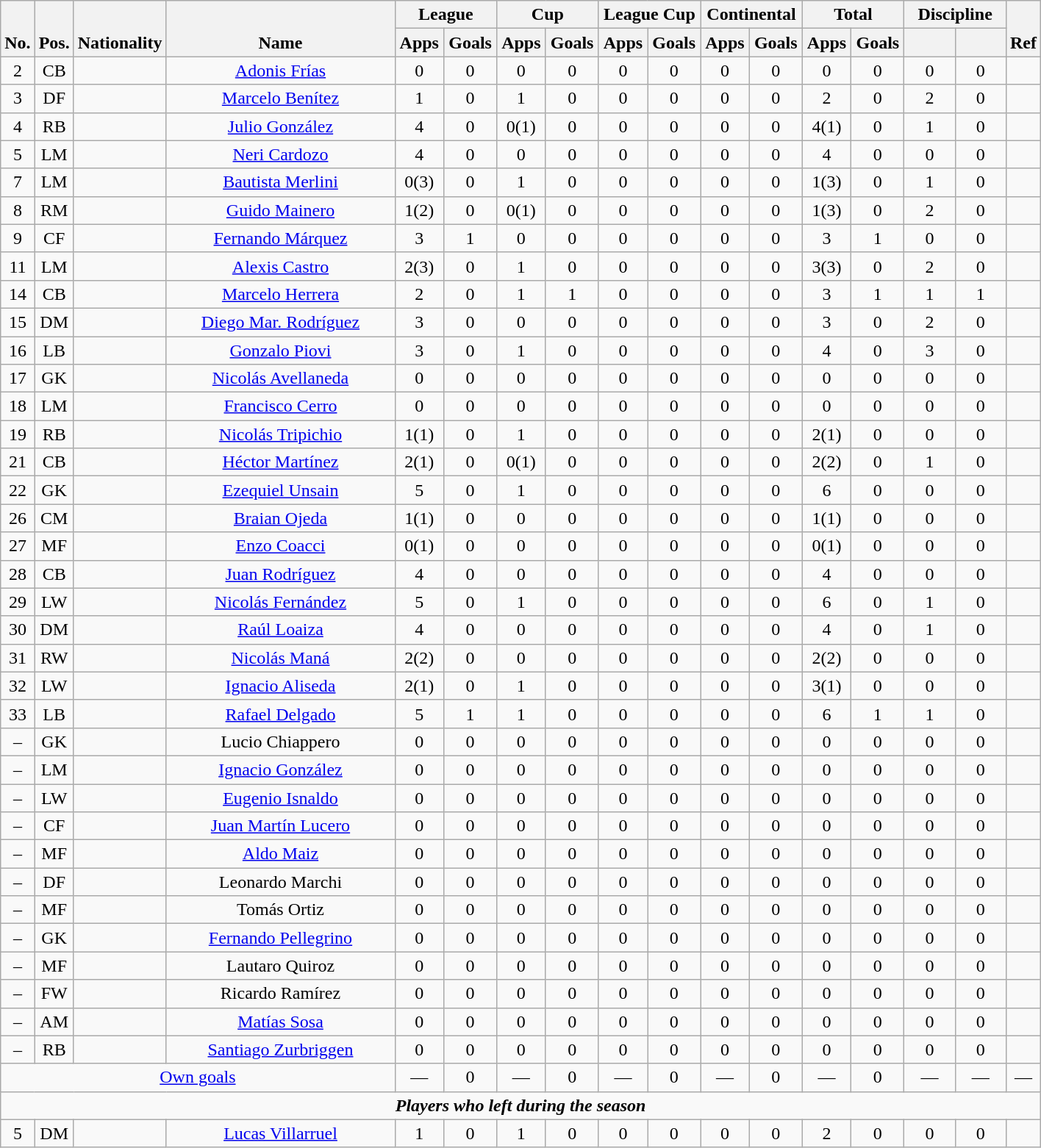<table class="wikitable" style="text-align:center">
<tr>
<th rowspan="2" valign="bottom">No.</th>
<th rowspan="2" valign="bottom">Pos.</th>
<th rowspan="2" valign="bottom">Nationality</th>
<th rowspan="2" valign="bottom" width="200">Name</th>
<th colspan="2" width="85">League</th>
<th colspan="2" width="85">Cup</th>
<th colspan="2" width="85">League Cup</th>
<th colspan="2" width="85">Continental</th>
<th colspan="2" width="85">Total</th>
<th colspan="2" width="85">Discipline</th>
<th rowspan="2" valign="bottom">Ref</th>
</tr>
<tr>
<th>Apps</th>
<th>Goals</th>
<th>Apps</th>
<th>Goals</th>
<th>Apps</th>
<th>Goals</th>
<th>Apps</th>
<th>Goals</th>
<th>Apps</th>
<th>Goals</th>
<th></th>
<th></th>
</tr>
<tr>
<td align="center">2</td>
<td align="center">CB</td>
<td align="center"></td>
<td align="center"><a href='#'>Adonis Frías</a></td>
<td>0</td>
<td>0</td>
<td>0</td>
<td>0</td>
<td>0</td>
<td>0</td>
<td>0</td>
<td>0</td>
<td>0</td>
<td>0</td>
<td>0</td>
<td>0</td>
<td></td>
</tr>
<tr>
<td align="center">3</td>
<td align="center">DF</td>
<td align="center"></td>
<td align="center"><a href='#'>Marcelo Benítez</a></td>
<td>1</td>
<td>0</td>
<td>1</td>
<td>0</td>
<td>0</td>
<td>0</td>
<td>0</td>
<td>0</td>
<td>2</td>
<td>0</td>
<td>2</td>
<td>0</td>
<td></td>
</tr>
<tr>
<td align="center">4</td>
<td align="center">RB</td>
<td align="center"></td>
<td align="center"><a href='#'>Julio González</a></td>
<td>4</td>
<td>0</td>
<td>0(1)</td>
<td>0</td>
<td>0</td>
<td>0</td>
<td>0</td>
<td>0</td>
<td>4(1)</td>
<td>0</td>
<td>1</td>
<td>0</td>
<td></td>
</tr>
<tr>
<td align="center">5</td>
<td align="center">LM</td>
<td align="center"></td>
<td align="center"><a href='#'>Neri Cardozo</a></td>
<td>4</td>
<td>0</td>
<td>0</td>
<td>0</td>
<td>0</td>
<td>0</td>
<td>0</td>
<td>0</td>
<td>4</td>
<td>0</td>
<td>0</td>
<td>0</td>
<td></td>
</tr>
<tr>
<td align="center">7</td>
<td align="center">LM</td>
<td align="center"></td>
<td align="center"><a href='#'>Bautista Merlini</a></td>
<td>0(3)</td>
<td>0</td>
<td>1</td>
<td>0</td>
<td>0</td>
<td>0</td>
<td>0</td>
<td>0</td>
<td>1(3)</td>
<td>0</td>
<td>1</td>
<td>0</td>
<td></td>
</tr>
<tr>
<td align="center">8</td>
<td align="center">RM</td>
<td align="center"></td>
<td align="center"><a href='#'>Guido Mainero</a></td>
<td>1(2)</td>
<td>0</td>
<td>0(1)</td>
<td>0</td>
<td>0</td>
<td>0</td>
<td>0</td>
<td>0</td>
<td>1(3)</td>
<td>0</td>
<td>2</td>
<td>0</td>
<td></td>
</tr>
<tr>
<td align="center">9</td>
<td align="center">CF</td>
<td align="center"></td>
<td align="center"><a href='#'>Fernando Márquez</a></td>
<td>3</td>
<td>1</td>
<td>0</td>
<td>0</td>
<td>0</td>
<td>0</td>
<td>0</td>
<td>0</td>
<td>3</td>
<td>1</td>
<td>0</td>
<td>0</td>
<td></td>
</tr>
<tr>
<td align="center">11</td>
<td align="center">LM</td>
<td align="center"></td>
<td align="center"><a href='#'>Alexis Castro</a></td>
<td>2(3)</td>
<td>0</td>
<td>1</td>
<td>0</td>
<td>0</td>
<td>0</td>
<td>0</td>
<td>0</td>
<td>3(3)</td>
<td>0</td>
<td>2</td>
<td>0</td>
<td></td>
</tr>
<tr>
<td align="center">14</td>
<td align="center">CB</td>
<td align="center"></td>
<td align="center"><a href='#'>Marcelo Herrera</a></td>
<td>2</td>
<td>0</td>
<td>1</td>
<td>1</td>
<td>0</td>
<td>0</td>
<td>0</td>
<td>0</td>
<td>3</td>
<td>1</td>
<td>1</td>
<td>1</td>
<td></td>
</tr>
<tr>
<td align="center">15</td>
<td align="center">DM</td>
<td align="center"></td>
<td align="center"><a href='#'>Diego Mar. Rodríguez</a></td>
<td>3</td>
<td>0</td>
<td>0</td>
<td>0</td>
<td>0</td>
<td>0</td>
<td>0</td>
<td>0</td>
<td>3</td>
<td>0</td>
<td>2</td>
<td>0</td>
<td></td>
</tr>
<tr>
<td align="center">16</td>
<td align="center">LB</td>
<td align="center"></td>
<td align="center"><a href='#'>Gonzalo Piovi</a></td>
<td>3</td>
<td>0</td>
<td>1</td>
<td>0</td>
<td>0</td>
<td>0</td>
<td>0</td>
<td>0</td>
<td>4</td>
<td>0</td>
<td>3</td>
<td>0</td>
<td></td>
</tr>
<tr>
<td align="center">17</td>
<td align="center">GK</td>
<td align="center"></td>
<td align="center"><a href='#'>Nicolás Avellaneda</a></td>
<td>0</td>
<td>0</td>
<td>0</td>
<td>0</td>
<td>0</td>
<td>0</td>
<td>0</td>
<td>0</td>
<td>0</td>
<td>0</td>
<td>0</td>
<td>0</td>
<td></td>
</tr>
<tr>
<td align="center">18</td>
<td align="center">LM</td>
<td align="center"></td>
<td align="center"><a href='#'>Francisco Cerro</a></td>
<td>0</td>
<td>0</td>
<td>0</td>
<td>0</td>
<td>0</td>
<td>0</td>
<td>0</td>
<td>0</td>
<td>0</td>
<td>0</td>
<td>0</td>
<td>0</td>
<td></td>
</tr>
<tr>
<td align="center">19</td>
<td align="center">RB</td>
<td align="center"></td>
<td align="center"><a href='#'>Nicolás Tripichio</a></td>
<td>1(1)</td>
<td>0</td>
<td>1</td>
<td>0</td>
<td>0</td>
<td>0</td>
<td>0</td>
<td>0</td>
<td>2(1)</td>
<td>0</td>
<td>0</td>
<td>0</td>
<td></td>
</tr>
<tr>
<td align="center">21</td>
<td align="center">CB</td>
<td align="center"></td>
<td align="center"><a href='#'>Héctor Martínez</a></td>
<td>2(1)</td>
<td>0</td>
<td>0(1)</td>
<td>0</td>
<td>0</td>
<td>0</td>
<td>0</td>
<td>0</td>
<td>2(2)</td>
<td>0</td>
<td>1</td>
<td>0</td>
<td></td>
</tr>
<tr>
<td align="center">22</td>
<td align="center">GK</td>
<td align="center"></td>
<td align="center"><a href='#'>Ezequiel Unsain</a></td>
<td>5</td>
<td>0</td>
<td>1</td>
<td>0</td>
<td>0</td>
<td>0</td>
<td>0</td>
<td>0</td>
<td>6</td>
<td>0</td>
<td>0</td>
<td>0</td>
<td></td>
</tr>
<tr>
<td align="center">26</td>
<td align="center">CM</td>
<td align="center"></td>
<td align="center"><a href='#'>Braian Ojeda</a></td>
<td>1(1)</td>
<td>0</td>
<td>0</td>
<td>0</td>
<td>0</td>
<td>0</td>
<td>0</td>
<td>0</td>
<td>1(1)</td>
<td>0</td>
<td>0</td>
<td>0</td>
<td></td>
</tr>
<tr>
<td align="center">27</td>
<td align="center">MF</td>
<td align="center"></td>
<td align="center"><a href='#'>Enzo Coacci</a></td>
<td>0(1)</td>
<td>0</td>
<td>0</td>
<td>0</td>
<td>0</td>
<td>0</td>
<td>0</td>
<td>0</td>
<td>0(1)</td>
<td>0</td>
<td>0</td>
<td>0</td>
<td></td>
</tr>
<tr>
<td align="center">28</td>
<td align="center">CB</td>
<td align="center"></td>
<td align="center"><a href='#'>Juan Rodríguez</a></td>
<td>4</td>
<td>0</td>
<td>0</td>
<td>0</td>
<td>0</td>
<td>0</td>
<td>0</td>
<td>0</td>
<td>4</td>
<td>0</td>
<td>0</td>
<td>0</td>
<td></td>
</tr>
<tr>
<td align="center">29</td>
<td align="center">LW</td>
<td align="center"></td>
<td align="center"><a href='#'>Nicolás Fernández</a></td>
<td>5</td>
<td>0</td>
<td>1</td>
<td>0</td>
<td>0</td>
<td>0</td>
<td>0</td>
<td>0</td>
<td>6</td>
<td>0</td>
<td>1</td>
<td>0</td>
<td></td>
</tr>
<tr>
<td align="center">30</td>
<td align="center">DM</td>
<td align="center"></td>
<td align="center"><a href='#'>Raúl Loaiza</a></td>
<td>4</td>
<td>0</td>
<td>0</td>
<td>0</td>
<td>0</td>
<td>0</td>
<td>0</td>
<td>0</td>
<td>4</td>
<td>0</td>
<td>1</td>
<td>0</td>
<td></td>
</tr>
<tr>
<td align="center">31</td>
<td align="center">RW</td>
<td align="center"></td>
<td align="center"><a href='#'>Nicolás Maná</a></td>
<td>2(2)</td>
<td>0</td>
<td>0</td>
<td>0</td>
<td>0</td>
<td>0</td>
<td>0</td>
<td>0</td>
<td>2(2)</td>
<td>0</td>
<td>0</td>
<td>0</td>
<td></td>
</tr>
<tr>
<td align="center">32</td>
<td align="center">LW</td>
<td align="center"></td>
<td align="center"><a href='#'>Ignacio Aliseda</a></td>
<td>2(1)</td>
<td>0</td>
<td>1</td>
<td>0</td>
<td>0</td>
<td>0</td>
<td>0</td>
<td>0</td>
<td>3(1)</td>
<td>0</td>
<td>0</td>
<td>0</td>
<td></td>
</tr>
<tr>
<td align="center">33</td>
<td align="center">LB</td>
<td align="center"></td>
<td align="center"><a href='#'>Rafael Delgado</a></td>
<td>5</td>
<td>1</td>
<td>1</td>
<td>0</td>
<td>0</td>
<td>0</td>
<td>0</td>
<td>0</td>
<td>6</td>
<td>1</td>
<td>1</td>
<td>0</td>
<td></td>
</tr>
<tr>
<td align="center">–</td>
<td align="center">GK</td>
<td align="center"></td>
<td align="center">Lucio Chiappero</td>
<td>0</td>
<td>0</td>
<td>0</td>
<td>0</td>
<td>0</td>
<td>0</td>
<td>0</td>
<td>0</td>
<td>0</td>
<td>0</td>
<td>0</td>
<td>0</td>
<td></td>
</tr>
<tr>
<td align="center">–</td>
<td align="center">LM</td>
<td align="center"></td>
<td align="center"><a href='#'>Ignacio González</a></td>
<td>0</td>
<td>0</td>
<td>0</td>
<td>0</td>
<td>0</td>
<td>0</td>
<td>0</td>
<td>0</td>
<td>0</td>
<td>0</td>
<td>0</td>
<td>0</td>
<td></td>
</tr>
<tr>
<td align="center">–</td>
<td align="center">LW</td>
<td align="center"></td>
<td align="center"><a href='#'>Eugenio Isnaldo</a></td>
<td>0</td>
<td>0</td>
<td>0</td>
<td>0</td>
<td>0</td>
<td>0</td>
<td>0</td>
<td>0</td>
<td>0</td>
<td>0</td>
<td>0</td>
<td>0</td>
<td></td>
</tr>
<tr>
<td align="center">–</td>
<td align="center">CF</td>
<td align="center"></td>
<td align="center"><a href='#'>Juan Martín Lucero</a></td>
<td>0</td>
<td>0</td>
<td>0</td>
<td>0</td>
<td>0</td>
<td>0</td>
<td>0</td>
<td>0</td>
<td>0</td>
<td>0</td>
<td>0</td>
<td>0</td>
<td></td>
</tr>
<tr>
<td align="center">–</td>
<td align="center">MF</td>
<td align="center"></td>
<td align="center"><a href='#'>Aldo Maiz</a></td>
<td>0</td>
<td>0</td>
<td>0</td>
<td>0</td>
<td>0</td>
<td>0</td>
<td>0</td>
<td>0</td>
<td>0</td>
<td>0</td>
<td>0</td>
<td>0</td>
<td></td>
</tr>
<tr>
<td align="center">–</td>
<td align="center">DF</td>
<td align="center"></td>
<td align="center">Leonardo Marchi</td>
<td>0</td>
<td>0</td>
<td>0</td>
<td>0</td>
<td>0</td>
<td>0</td>
<td>0</td>
<td>0</td>
<td>0</td>
<td>0</td>
<td>0</td>
<td>0</td>
<td></td>
</tr>
<tr>
<td align="center">–</td>
<td align="center">MF</td>
<td align="center"></td>
<td align="center">Tomás Ortiz</td>
<td>0</td>
<td>0</td>
<td>0</td>
<td>0</td>
<td>0</td>
<td>0</td>
<td>0</td>
<td>0</td>
<td>0</td>
<td>0</td>
<td>0</td>
<td>0</td>
<td></td>
</tr>
<tr>
<td align="center">–</td>
<td align="center">GK</td>
<td align="center"></td>
<td align="center"><a href='#'>Fernando Pellegrino</a></td>
<td>0</td>
<td>0</td>
<td>0</td>
<td>0</td>
<td>0</td>
<td>0</td>
<td>0</td>
<td>0</td>
<td>0</td>
<td>0</td>
<td>0</td>
<td>0</td>
<td></td>
</tr>
<tr>
<td align="center">–</td>
<td align="center">MF</td>
<td align="center"></td>
<td align="center">Lautaro Quiroz</td>
<td>0</td>
<td>0</td>
<td>0</td>
<td>0</td>
<td>0</td>
<td>0</td>
<td>0</td>
<td>0</td>
<td>0</td>
<td>0</td>
<td>0</td>
<td>0</td>
<td></td>
</tr>
<tr>
<td align="center">–</td>
<td align="center">FW</td>
<td align="center"></td>
<td align="center">Ricardo Ramírez</td>
<td>0</td>
<td>0</td>
<td>0</td>
<td>0</td>
<td>0</td>
<td>0</td>
<td>0</td>
<td>0</td>
<td>0</td>
<td>0</td>
<td>0</td>
<td>0</td>
<td></td>
</tr>
<tr>
<td align="center">–</td>
<td align="center">AM</td>
<td align="center"></td>
<td align="center"><a href='#'>Matías Sosa</a></td>
<td>0</td>
<td>0</td>
<td>0</td>
<td>0</td>
<td>0</td>
<td>0</td>
<td>0</td>
<td>0</td>
<td>0</td>
<td>0</td>
<td>0</td>
<td>0</td>
<td></td>
</tr>
<tr>
<td align="center">–</td>
<td align="center">RB</td>
<td align="center"></td>
<td align="center"><a href='#'>Santiago Zurbriggen</a></td>
<td>0</td>
<td>0</td>
<td>0</td>
<td>0</td>
<td>0</td>
<td>0</td>
<td>0</td>
<td>0</td>
<td>0</td>
<td>0</td>
<td>0</td>
<td>0</td>
<td></td>
</tr>
<tr>
<td colspan="4" align="center"><a href='#'>Own goals</a></td>
<td>—</td>
<td>0</td>
<td>—</td>
<td>0</td>
<td>—</td>
<td>0</td>
<td>—</td>
<td>0</td>
<td>—</td>
<td>0</td>
<td>—</td>
<td>—</td>
<td>—</td>
</tr>
<tr>
<td colspan="17" align="center"><strong><em>Players who left during the season</em></strong></td>
</tr>
<tr>
<td align="center">5</td>
<td align="center">DM</td>
<td align="center"></td>
<td align="center"><a href='#'>Lucas Villarruel</a></td>
<td>1</td>
<td>0</td>
<td>1</td>
<td>0</td>
<td>0</td>
<td>0</td>
<td>0</td>
<td>0</td>
<td>2</td>
<td>0</td>
<td>0</td>
<td>0</td>
<td></td>
</tr>
</table>
